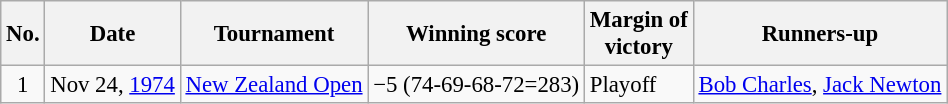<table class="wikitable" style="font-size:95%;">
<tr>
<th>No.</th>
<th>Date</th>
<th>Tournament</th>
<th>Winning score</th>
<th>Margin of<br>victory</th>
<th>Runners-up</th>
</tr>
<tr>
<td align=center>1</td>
<td align=right>Nov 24, <a href='#'>1974</a></td>
<td><a href='#'>New Zealand Open</a></td>
<td>−5 (74-69-68-72=283)</td>
<td>Playoff</td>
<td> <a href='#'>Bob Charles</a>,  <a href='#'>Jack Newton</a></td>
</tr>
</table>
